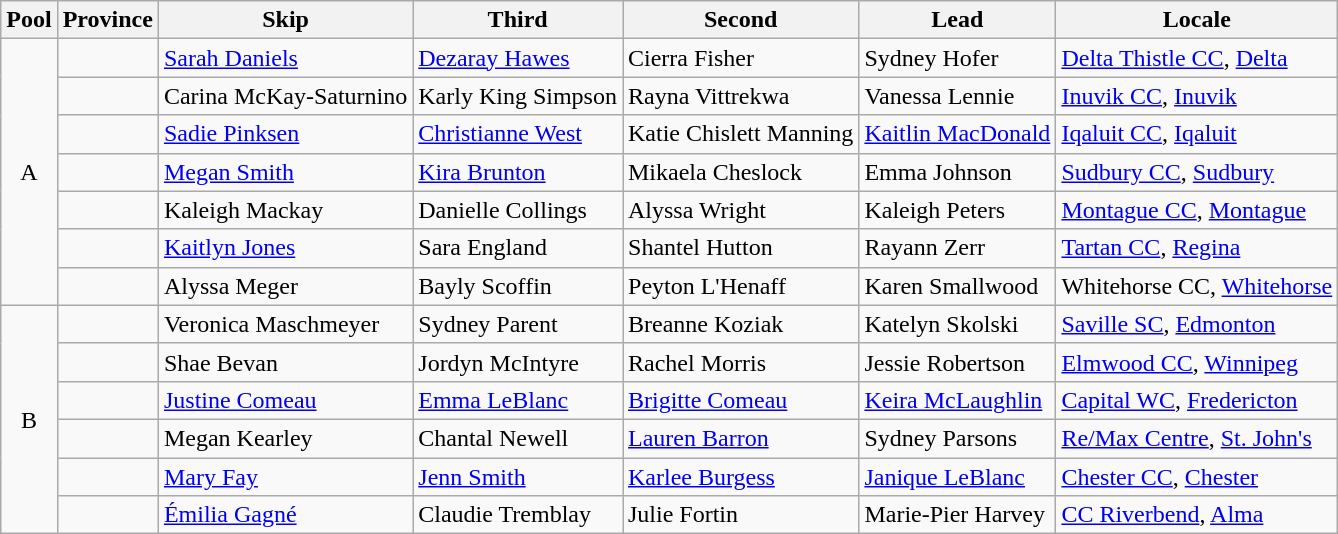<table class="wikitable">
<tr>
<th>Pool</th>
<th>Province</th>
<th>Skip</th>
<th>Third</th>
<th>Second</th>
<th>Lead</th>
<th>Locale</th>
</tr>
<tr>
<td rowspan=7 align=center>A</td>
<td></td>
<td><a href='#'>Sarah Daniels</a></td>
<td><a href='#'>Dezaray Hawes</a></td>
<td>Cierra Fisher</td>
<td>Sydney Hofer</td>
<td><a href='#'>Delta Thistle CC</a>, <a href='#'>Delta</a></td>
</tr>
<tr>
<td></td>
<td>Carina McKay-Saturnino</td>
<td>Karly King Simpson</td>
<td>Rayna Vittrekwa</td>
<td>Vanessa Lennie</td>
<td><a href='#'>Inuvik CC</a>, <a href='#'>Inuvik</a></td>
</tr>
<tr>
<td></td>
<td><a href='#'>Sadie Pinksen</a></td>
<td><a href='#'>Christianne West</a></td>
<td>Katie Chislett Manning</td>
<td><a href='#'>Kaitlin MacDonald</a></td>
<td><a href='#'>Iqaluit CC</a>, <a href='#'>Iqaluit</a></td>
</tr>
<tr>
<td></td>
<td><a href='#'>Megan Smith</a></td>
<td><a href='#'>Kira Brunton</a></td>
<td>Mikaela Cheslock</td>
<td>Emma Johnson</td>
<td><a href='#'>Sudbury CC</a>, <a href='#'>Sudbury</a></td>
</tr>
<tr>
<td></td>
<td>Kaleigh Mackay</td>
<td>Danielle Collings</td>
<td>Alyssa Wright</td>
<td>Kaleigh Peters</td>
<td><a href='#'>Montague CC</a>, <a href='#'>Montague</a></td>
</tr>
<tr>
<td></td>
<td><a href='#'>Kaitlyn Jones</a></td>
<td>Sara England</td>
<td>Shantel Hutton</td>
<td>Rayann Zerr</td>
<td><a href='#'>Tartan CC</a>, <a href='#'>Regina</a></td>
</tr>
<tr>
<td></td>
<td>Alyssa Meger</td>
<td>Bayly Scoffin</td>
<td>Peyton L'Henaff</td>
<td>Karen Smallwood</td>
<td>Whitehorse CC, <a href='#'>Whitehorse</a></td>
</tr>
<tr>
<td rowspan=6 align=center>B</td>
<td></td>
<td>Veronica Maschmeyer</td>
<td>Sydney Parent</td>
<td>Breanne Koziak</td>
<td>Katelyn Skolski</td>
<td><a href='#'>Saville SC</a>, <a href='#'>Edmonton</a></td>
</tr>
<tr>
<td></td>
<td>Shae Bevan</td>
<td>Jordyn McIntyre</td>
<td>Rachel Morris</td>
<td>Jessie Robertson</td>
<td><a href='#'>Elmwood CC</a>, <a href='#'>Winnipeg</a></td>
</tr>
<tr>
<td></td>
<td><a href='#'>Justine Comeau</a></td>
<td><a href='#'>Emma LeBlanc</a></td>
<td><a href='#'>Brigitte Comeau</a></td>
<td><a href='#'>Keira McLaughlin</a></td>
<td><a href='#'>Capital WC</a>, <a href='#'>Fredericton</a></td>
</tr>
<tr>
<td></td>
<td>Megan Kearley</td>
<td>Chantal Newell</td>
<td><a href='#'>Lauren Barron</a></td>
<td>Sydney Parsons</td>
<td><a href='#'>Re/Max Centre</a>, <a href='#'>St. John's</a></td>
</tr>
<tr>
<td></td>
<td><a href='#'>Mary Fay</a></td>
<td><a href='#'>Jenn Smith</a></td>
<td><a href='#'>Karlee Burgess</a></td>
<td><a href='#'>Janique LeBlanc</a></td>
<td><a href='#'>Chester CC</a>, <a href='#'>Chester</a></td>
</tr>
<tr>
<td></td>
<td><a href='#'>Émilia Gagné</a></td>
<td>Claudie Tremblay</td>
<td>Julie Fortin</td>
<td>Marie-Pier Harvey</td>
<td><a href='#'>CC Riverbend</a>, <a href='#'>Alma</a></td>
</tr>
</table>
